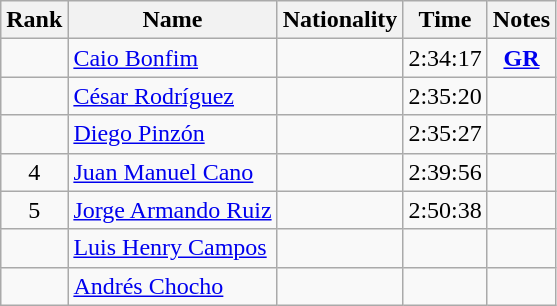<table class="wikitable sortable" style="text-align:center">
<tr>
<th>Rank</th>
<th>Name</th>
<th>Nationality</th>
<th>Time</th>
<th>Notes</th>
</tr>
<tr>
<td></td>
<td align=left><a href='#'>Caio Bonfim</a></td>
<td align=left></td>
<td>2:34:17</td>
<td><strong><a href='#'>GR</a></strong></td>
</tr>
<tr>
<td></td>
<td align=left><a href='#'>César Rodríguez</a></td>
<td align=left></td>
<td>2:35:20</td>
<td></td>
</tr>
<tr>
<td></td>
<td align=left><a href='#'>Diego Pinzón</a></td>
<td align=left></td>
<td>2:35:27</td>
<td></td>
</tr>
<tr>
<td>4</td>
<td align=left><a href='#'>Juan Manuel Cano</a></td>
<td align=left></td>
<td>2:39:56</td>
<td></td>
</tr>
<tr>
<td>5</td>
<td align=left><a href='#'>Jorge Armando Ruiz</a></td>
<td align=left></td>
<td>2:50:38</td>
<td></td>
</tr>
<tr>
<td></td>
<td align=left><a href='#'>Luis Henry Campos</a></td>
<td align=left></td>
<td></td>
<td></td>
</tr>
<tr>
<td></td>
<td align=left><a href='#'>Andrés Chocho</a></td>
<td align=left></td>
<td></td>
<td></td>
</tr>
</table>
